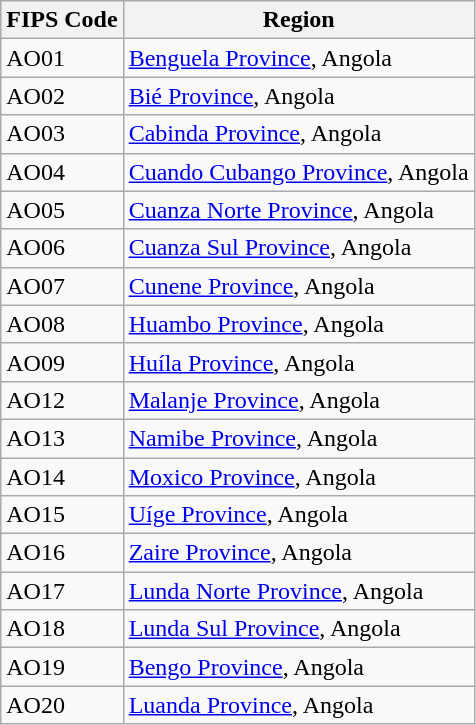<table class="wikitable">
<tr>
<th>FIPS Code</th>
<th>Region</th>
</tr>
<tr>
<td>AO01</td>
<td><a href='#'>Benguela Province</a>, Angola</td>
</tr>
<tr>
<td>AO02</td>
<td><a href='#'>Bié Province</a>, Angola</td>
</tr>
<tr>
<td>AO03</td>
<td><a href='#'>Cabinda Province</a>, Angola</td>
</tr>
<tr>
<td>AO04</td>
<td><a href='#'>Cuando Cubango Province</a>, Angola</td>
</tr>
<tr>
<td>AO05</td>
<td><a href='#'>Cuanza Norte Province</a>, Angola</td>
</tr>
<tr>
<td>AO06</td>
<td><a href='#'>Cuanza Sul Province</a>, Angola</td>
</tr>
<tr>
<td>AO07</td>
<td><a href='#'>Cunene Province</a>, Angola</td>
</tr>
<tr>
<td>AO08</td>
<td><a href='#'>Huambo Province</a>, Angola</td>
</tr>
<tr>
<td>AO09</td>
<td><a href='#'>Huíla Province</a>, Angola</td>
</tr>
<tr>
<td>AO12</td>
<td><a href='#'>Malanje Province</a>, Angola</td>
</tr>
<tr>
<td>AO13</td>
<td><a href='#'>Namibe Province</a>, Angola</td>
</tr>
<tr>
<td>AO14</td>
<td><a href='#'>Moxico Province</a>, Angola</td>
</tr>
<tr>
<td>AO15</td>
<td><a href='#'>Uíge Province</a>, Angola</td>
</tr>
<tr>
<td>AO16</td>
<td><a href='#'>Zaire Province</a>, Angola</td>
</tr>
<tr>
<td>AO17</td>
<td><a href='#'>Lunda Norte Province</a>, Angola</td>
</tr>
<tr>
<td>AO18</td>
<td><a href='#'>Lunda Sul Province</a>, Angola</td>
</tr>
<tr>
<td>AO19</td>
<td><a href='#'>Bengo Province</a>, Angola</td>
</tr>
<tr>
<td>AO20</td>
<td><a href='#'>Luanda Province</a>, Angola</td>
</tr>
</table>
